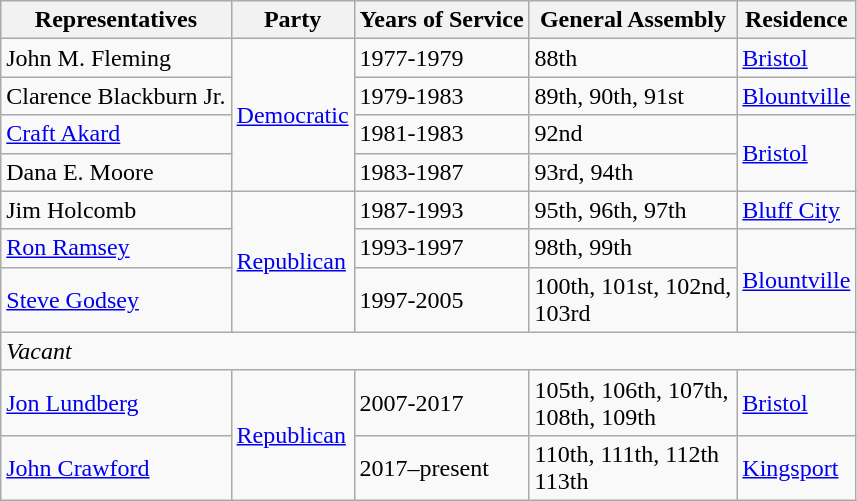<table class="wikitable">
<tr>
<th>Representatives</th>
<th>Party</th>
<th>Years of Service</th>
<th>General Assembly</th>
<th>Residence</th>
</tr>
<tr>
<td>John M. Fleming</td>
<td rowspan="4" ><a href='#'>Democratic</a></td>
<td>1977-1979</td>
<td>88th</td>
<td><a href='#'>Bristol</a></td>
</tr>
<tr>
<td>Clarence Blackburn Jr.</td>
<td>1979-1983</td>
<td>89th, 90th, 91st</td>
<td><a href='#'>Blountville</a></td>
</tr>
<tr>
<td><a href='#'>Craft Akard</a></td>
<td>1981-1983</td>
<td>92nd</td>
<td rowspan="2"><a href='#'>Bristol</a></td>
</tr>
<tr>
<td>Dana E. Moore</td>
<td>1983-1987</td>
<td>93rd, 94th</td>
</tr>
<tr>
<td>Jim Holcomb</td>
<td rowspan="3" ><a href='#'>Republican</a></td>
<td>1987-1993</td>
<td>95th, 96th, 97th</td>
<td><a href='#'>Bluff City</a></td>
</tr>
<tr>
<td><a href='#'>Ron Ramsey</a></td>
<td>1993-1997</td>
<td>98th, 99th</td>
<td rowspan="2"><a href='#'>Blountville</a></td>
</tr>
<tr>
<td><a href='#'>Steve Godsey</a></td>
<td>1997-2005</td>
<td>100th, 101st, 102nd,<br>103rd</td>
</tr>
<tr>
<td colspan="5"><em>Vacant</em></td>
</tr>
<tr>
<td><a href='#'>Jon Lundberg</a></td>
<td rowspan="2" ><a href='#'>Republican</a></td>
<td>2007-2017</td>
<td>105th, 106th, 107th,<br>108th, 109th</td>
<td><a href='#'>Bristol</a></td>
</tr>
<tr>
<td><a href='#'>John Crawford</a></td>
<td>2017–present</td>
<td>110th, 111th, 112th<br>113th</td>
<td><a href='#'>Kingsport</a></td>
</tr>
</table>
